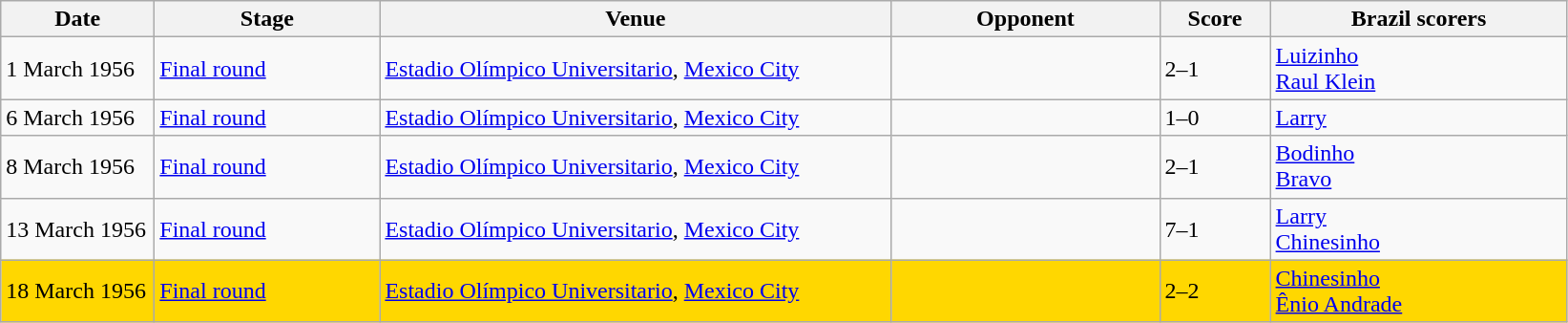<table class="wikitable">
<tr>
<th width=100px>Date</th>
<th width=150px>Stage</th>
<th width=350px>Venue</th>
<th width=180px>Opponent</th>
<th width=70px>Score</th>
<th width=200px>Brazil scorers</th>
</tr>
<tr>
<td>1 March 1956</td>
<td><a href='#'>Final round</a></td>
<td><a href='#'>Estadio Olímpico Universitario</a>, <a href='#'>Mexico City</a></td>
<td></td>
<td>2–1</td>
<td><a href='#'>Luizinho</a>  <br> <a href='#'>Raul Klein</a> </td>
</tr>
<tr>
<td>6 March 1956</td>
<td><a href='#'>Final round</a></td>
<td><a href='#'>Estadio Olímpico Universitario</a>, <a href='#'>Mexico City</a></td>
<td></td>
<td>1–0</td>
<td><a href='#'>Larry</a> </td>
</tr>
<tr>
<td>8 March 1956</td>
<td><a href='#'>Final round</a></td>
<td><a href='#'>Estadio Olímpico Universitario</a>, <a href='#'>Mexico City</a></td>
<td></td>
<td>2–1</td>
<td><a href='#'>Bodinho</a>  <br> <a href='#'>Bravo</a> </td>
</tr>
<tr>
<td>13 March 1956</td>
<td><a href='#'>Final round</a></td>
<td><a href='#'>Estadio Olímpico Universitario</a>, <a href='#'>Mexico City</a></td>
<td></td>
<td>7–1</td>
<td><a href='#'>Larry</a>  <br> <a href='#'>Chinesinho</a> </td>
</tr>
<tr style="background:gold;">
<td>18 March 1956</td>
<td><a href='#'>Final round</a></td>
<td><a href='#'>Estadio Olímpico Universitario</a>, <a href='#'>Mexico City</a></td>
<td></td>
<td>2–2</td>
<td><a href='#'>Chinesinho</a>  <br> <a href='#'>Ênio Andrade</a> </td>
</tr>
</table>
